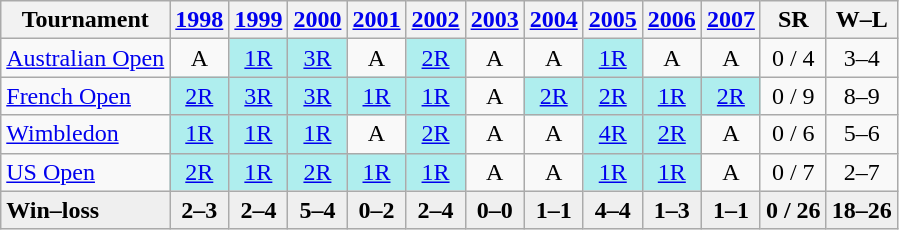<table class=wikitable style=text-align:center;>
<tr>
<th>Tournament</th>
<th><a href='#'>1998</a></th>
<th><a href='#'>1999</a></th>
<th><a href='#'>2000</a></th>
<th><a href='#'>2001</a></th>
<th><a href='#'>2002</a></th>
<th><a href='#'>2003</a></th>
<th><a href='#'>2004</a></th>
<th><a href='#'>2005</a></th>
<th><a href='#'>2006</a></th>
<th><a href='#'>2007</a></th>
<th>SR</th>
<th>W–L</th>
</tr>
<tr>
<td align=left><a href='#'>Australian Open</a></td>
<td>A</td>
<td bgcolor=afeeee><a href='#'>1R</a></td>
<td bgcolor=afeeee><a href='#'>3R</a></td>
<td>A</td>
<td bgcolor=afeeee><a href='#'>2R</a></td>
<td>A</td>
<td>A</td>
<td bgcolor=afeeee><a href='#'>1R</a></td>
<td>A</td>
<td>A</td>
<td>0 / 4</td>
<td>3–4</td>
</tr>
<tr>
<td align=left><a href='#'>French Open</a></td>
<td bgcolor=afeeee><a href='#'>2R</a></td>
<td bgcolor=afeeee><a href='#'>3R</a></td>
<td bgcolor=afeeee><a href='#'>3R</a></td>
<td bgcolor=afeeee><a href='#'>1R</a></td>
<td bgcolor=afeeee><a href='#'>1R</a></td>
<td>A</td>
<td bgcolor=afeeee><a href='#'>2R</a></td>
<td bgcolor=afeeee><a href='#'>2R</a></td>
<td bgcolor=afeeee><a href='#'>1R</a></td>
<td bgcolor=afeeee><a href='#'>2R</a></td>
<td>0 / 9</td>
<td>8–9</td>
</tr>
<tr>
<td align=left><a href='#'>Wimbledon</a></td>
<td bgcolor=afeeee><a href='#'>1R</a></td>
<td bgcolor=afeeee><a href='#'>1R</a></td>
<td bgcolor=afeeee><a href='#'>1R</a></td>
<td>A</td>
<td bgcolor=afeeee><a href='#'>2R</a></td>
<td>A</td>
<td>A</td>
<td bgcolor=afeeee><a href='#'>4R</a></td>
<td bgcolor=afeeee><a href='#'>2R</a></td>
<td>A</td>
<td>0 / 6</td>
<td>5–6</td>
</tr>
<tr>
<td align=left><a href='#'>US Open</a></td>
<td bgcolor=afeeee><a href='#'>2R</a></td>
<td bgcolor=afeeee><a href='#'>1R</a></td>
<td bgcolor=afeeee><a href='#'>2R</a></td>
<td bgcolor=afeeee><a href='#'>1R</a></td>
<td bgcolor=afeeee><a href='#'>1R</a></td>
<td>A</td>
<td>A</td>
<td bgcolor=afeeee><a href='#'>1R</a></td>
<td bgcolor=afeeee><a href='#'>1R</a></td>
<td>A</td>
<td>0 / 7</td>
<td>2–7</td>
</tr>
<tr style="background:#efefef; font-weight:bold;">
<td style="text-align:left">Win–loss</td>
<td>2–3</td>
<td>2–4</td>
<td>5–4</td>
<td>0–2</td>
<td>2–4</td>
<td>0–0</td>
<td>1–1</td>
<td>4–4</td>
<td>1–3</td>
<td>1–1</td>
<td>0 / 26</td>
<td>18–26</td>
</tr>
</table>
